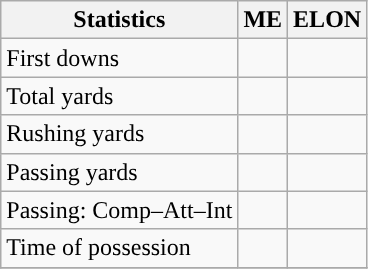<table class="wikitable" style="float: left;">
<tr>
<th>Statistics</th>
<th>ME</th>
<th>ELON</th>
</tr>
<tr>
<td>First downs</td>
<td></td>
<td></td>
</tr>
<tr>
<td>Total yards</td>
<td></td>
<td></td>
</tr>
<tr>
<td>Rushing yards</td>
<td></td>
<td></td>
</tr>
<tr>
<td>Passing yards</td>
<td></td>
<td></td>
</tr>
<tr>
<td>Passing: Comp–Att–Int</td>
<td></td>
<td></td>
</tr>
<tr>
<td>Time of possession</td>
<td></td>
<td></td>
</tr>
<tr>
</tr>
</table>
